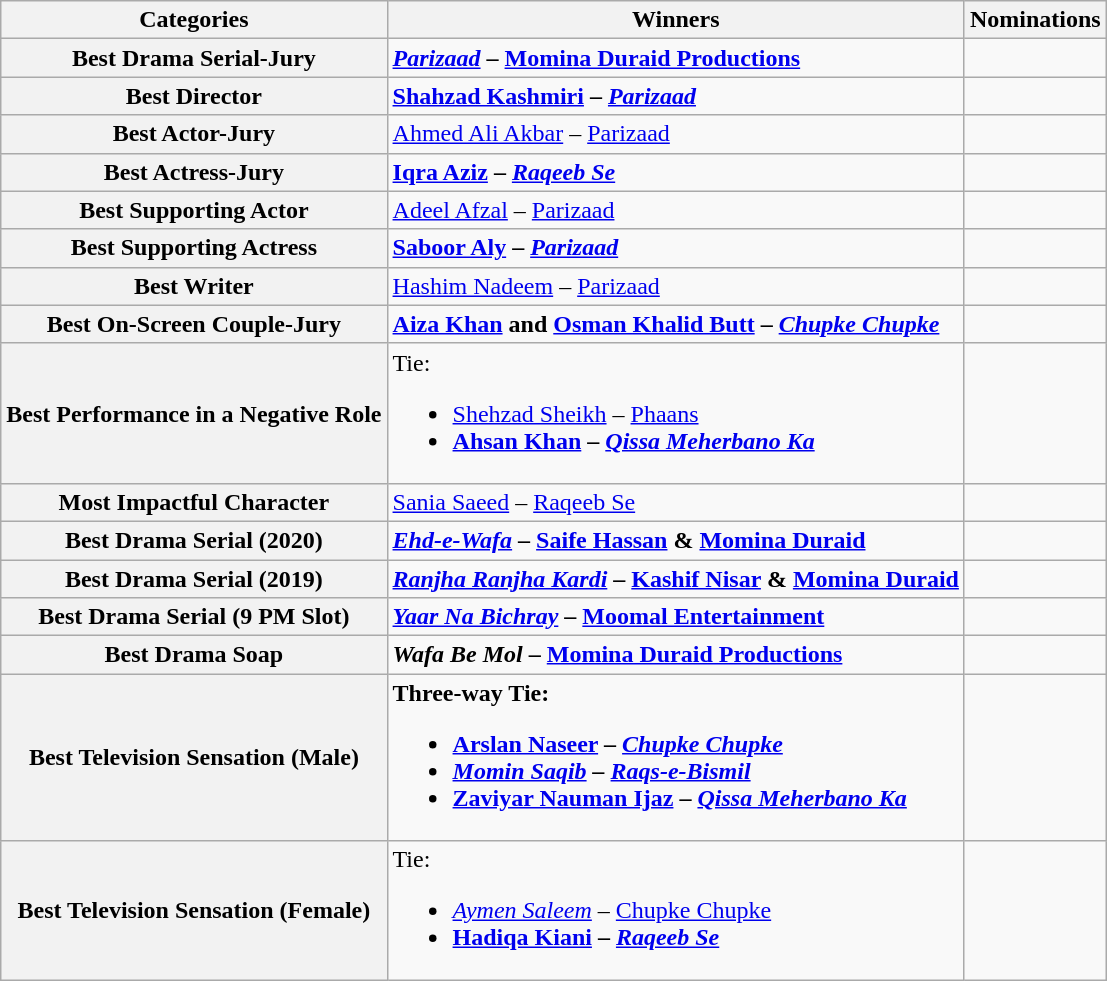<table class="wikitable style">
<tr>
<th>Categories</th>
<th>Winners</th>
<th>Nominations</th>
</tr>
<tr>
<th>Best Drama Serial-Jury</th>
<td><strong><em><a href='#'>Parizaad</a></em></strong> <strong>–</strong> <strong><a href='#'>Momina Duraid Productions</a></strong></td>
<td></td>
</tr>
<tr>
<th>Best Director</th>
<td><strong><a href='#'>Shahzad Kashmiri</a> – <em><a href='#'>Parizaad</a><strong><em></td>
<td></td>
</tr>
<tr>
<th>Best Actor-Jury</th>
<td></strong><a href='#'>Ahmed Ali Akbar</a> – </em><a href='#'>Parizaad</a></em></strong></td>
<td></td>
</tr>
<tr>
<th>Best Actress-Jury</th>
<td><strong><a href='#'>Iqra Aziz</a> – <em><a href='#'>Raqeeb Se</a><strong><em></td>
<td></td>
</tr>
<tr>
<th>Best Supporting Actor</th>
<td></strong><a href='#'>Adeel Afzal</a> – </em><a href='#'>Parizaad</a></em></strong></td>
<td></td>
</tr>
<tr>
<th>Best Supporting Actress</th>
<td><strong><a href='#'>Saboor Aly</a> – <em><a href='#'>Parizaad</a><strong><em></td>
<td></td>
</tr>
<tr>
<th>Best Writer</th>
<td></strong><a href='#'>Hashim Nadeem</a> – </em><a href='#'>Parizaad</a></em></strong></td>
<td></td>
</tr>
<tr>
<th>Best On-Screen Couple-Jury</th>
<td><strong><a href='#'>Aiza Khan</a> and <a href='#'>Osman Khalid Butt</a> – <em><a href='#'>Chupke Chupke</a><strong><em></td>
<td></td>
</tr>
<tr>
<th>Best Performance in a Negative Role</th>
<td></strong>Tie:<strong><br><ul><li></strong><a href='#'>Shehzad Sheikh</a> – </em><a href='#'>Phaans</a></em></strong></li><li><strong><a href='#'>Ahsan Khan</a> – <em><a href='#'>Qissa Meherbano Ka</a><strong><em></li></ul></td>
<td></td>
</tr>
<tr>
<th>Most Impactful Character</th>
<td></strong><a href='#'>Sania Saeed</a> – </em><a href='#'>Raqeeb Se</a></em></strong></td>
<td></td>
</tr>
<tr>
<th>Best Drama Serial (2020)</th>
<td><strong><em><a href='#'>Ehd-e-Wafa</a></em></strong> <strong>– <a href='#'>Saife Hassan</a> & <a href='#'>Momina Duraid</a></strong></td>
<td></td>
</tr>
<tr>
<th>Best Drama Serial (2019)</th>
<td><strong><em><a href='#'>Ranjha Ranjha Kardi</a></em></strong> <strong>– <a href='#'>Kashif Nisar</a> & <a href='#'>Momina Duraid</a></strong></td>
<td></td>
</tr>
<tr>
<th>Best Drama Serial (9 PM Slot)</th>
<td><strong><em><a href='#'>Yaar Na Bichray</a></em></strong> <strong>– <a href='#'>Moomal Entertainment</a></strong></td>
<td></td>
</tr>
<tr>
<th>Best Drama Soap</th>
<td><strong><em>Wafa Be Mol</em></strong> <strong>– <a href='#'>Momina Duraid Productions</a></strong></td>
<td></td>
</tr>
<tr>
<th>Best Television Sensation (Male)</th>
<td><strong>Three-way Tie:</strong><br><ul><li><strong><a href='#'>Arslan Naseer</a> – <em><a href='#'>Chupke Chupke</a><strong><em></li><li></strong><a href='#'>Momin Saqib</a> – </em><a href='#'>Raqs-e-Bismil</a></em></strong></li><li><strong><a href='#'>Zaviyar Nauman Ijaz</a> – <em><a href='#'>Qissa Meherbano Ka</a><strong><em></li></ul></td>
<td></td>
</tr>
<tr>
<th>Best Television Sensation (Female)</th>
<td></em></strong>Tie:<strong><em><br><ul><li></strong><a href='#'>Aymen Saleem</a> – </em><a href='#'>Chupke Chupke</a></em></strong></li><li><strong><a href='#'>Hadiqa Kiani</a> – <em><a href='#'>Raqeeb Se</a><strong><em></li></ul></td>
<td></td>
</tr>
</table>
